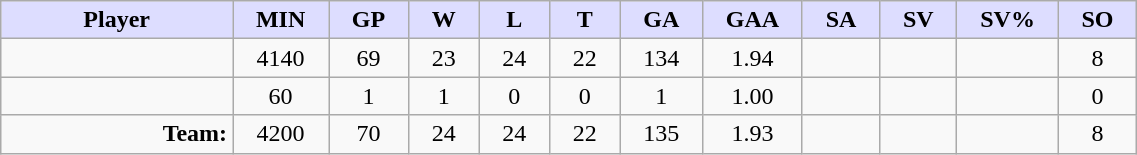<table style="width:60%;" class="wikitable sortable">
<tr>
<th style="background:#ddf; width:10%;">Player</th>
<th style="width:3%; background:#ddf;">MIN</th>
<th style="width:3%; background:#ddf;">GP</th>
<th style="width:3%; background:#ddf;">W</th>
<th style="width:3%; background:#ddf;">L</th>
<th style="width:3%; background:#ddf;">T</th>
<th style="width:3%; background:#ddf;">GA</th>
<th style="width:3%; background:#ddf;">GAA</th>
<th style="width:3%; background:#ddf;">SA</th>
<th style="width:3%; background:#ddf;">SV</th>
<th style="width:3%; background:#ddf;">SV%</th>
<th style="width:3%; background:#ddf;">SO</th>
</tr>
<tr style="text-align:center;">
<td style="text-align:right;"></td>
<td>4140</td>
<td>69</td>
<td>23</td>
<td>24</td>
<td>22</td>
<td>134</td>
<td>1.94</td>
<td></td>
<td></td>
<td></td>
<td>8</td>
</tr>
<tr style="text-align:center;">
<td style="text-align:right;"></td>
<td>60</td>
<td>1</td>
<td>1</td>
<td>0</td>
<td>0</td>
<td>1</td>
<td>1.00</td>
<td></td>
<td></td>
<td></td>
<td>0</td>
</tr>
<tr style="text-align:center;">
<td style="text-align:right;"><strong>Team:</strong></td>
<td>4200</td>
<td>70</td>
<td>24</td>
<td>24</td>
<td>22</td>
<td>135</td>
<td>1.93</td>
<td></td>
<td></td>
<td></td>
<td>8</td>
</tr>
</table>
